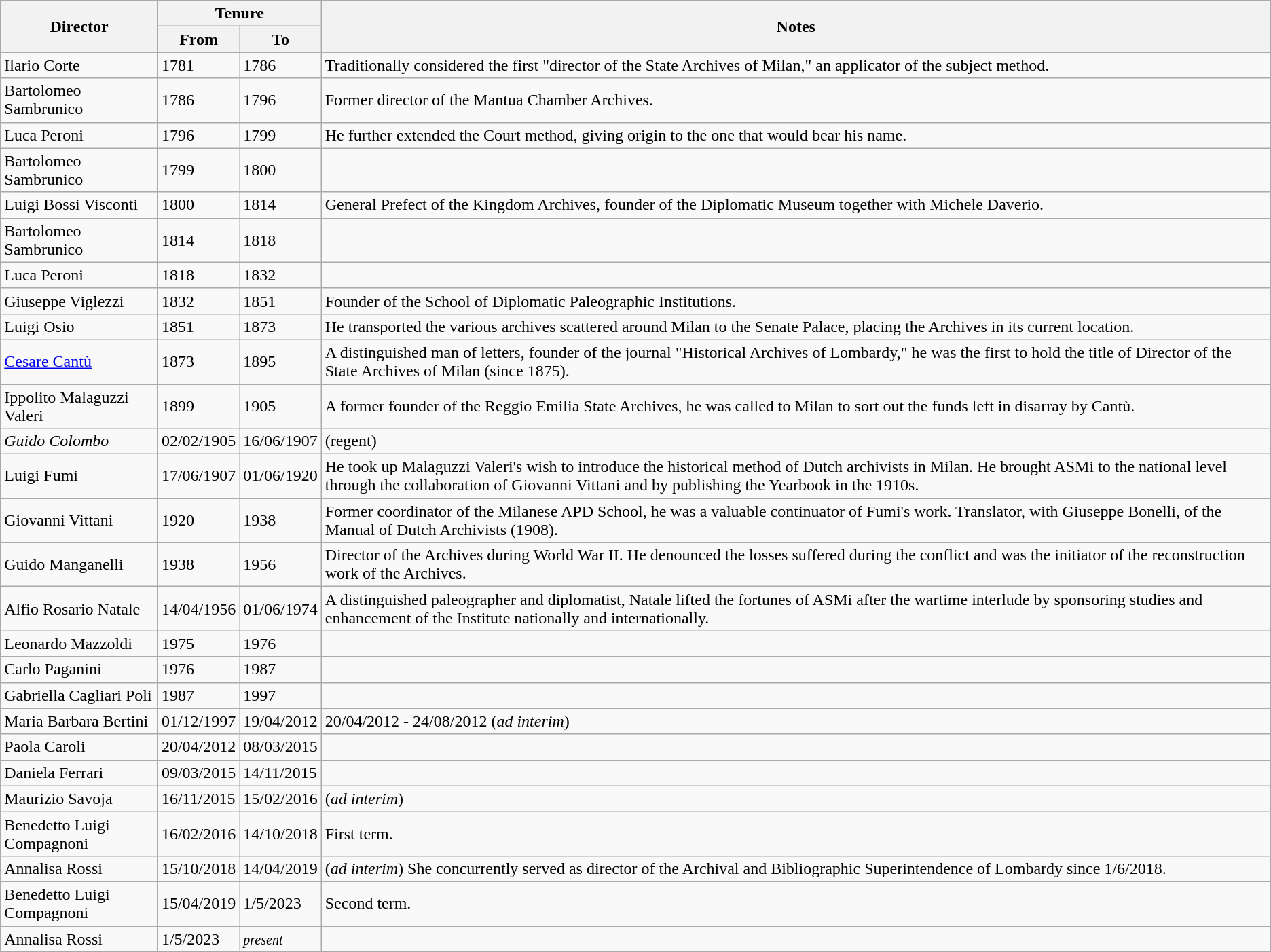<table class="wikitable">
<tr>
<th rowspan="2">Director</th>
<th colspan="2">Tenure</th>
<th rowspan="2">Notes</th>
</tr>
<tr>
<th>From</th>
<th>To</th>
</tr>
<tr>
<td>Ilario Corte</td>
<td>1781</td>
<td>1786</td>
<td>Traditionally considered the first "director of the State Archives of Milan," an applicator of the subject method.</td>
</tr>
<tr>
<td>Bartolomeo Sambrunico</td>
<td>1786</td>
<td>1796</td>
<td>Former director of the Mantua Chamber Archives.</td>
</tr>
<tr>
<td>Luca Peroni</td>
<td>1796</td>
<td>1799</td>
<td>He further extended the Court method, giving origin to the one that would bear his name.</td>
</tr>
<tr>
<td>Bartolomeo Sambrunico</td>
<td>1799</td>
<td>1800</td>
<td></td>
</tr>
<tr>
<td>Luigi Bossi Visconti</td>
<td>1800</td>
<td>1814</td>
<td>General Prefect of the Kingdom Archives, founder of the Diplomatic Museum together with Michele Daverio.</td>
</tr>
<tr>
<td>Bartolomeo Sambrunico</td>
<td>1814</td>
<td>1818</td>
<td></td>
</tr>
<tr>
<td>Luca Peroni</td>
<td>1818</td>
<td>1832</td>
<td></td>
</tr>
<tr>
<td>Giuseppe Viglezzi</td>
<td>1832</td>
<td>1851</td>
<td>Founder of the School of Diplomatic Paleographic Institutions.</td>
</tr>
<tr>
<td>Luigi Osio</td>
<td>1851</td>
<td>1873</td>
<td>He transported the various archives scattered around Milan to the Senate Palace, placing the Archives in its current location.</td>
</tr>
<tr>
<td><a href='#'>Cesare Cantù</a></td>
<td>1873</td>
<td>1895</td>
<td>A distinguished man of letters, founder of the journal "Historical Archives of Lombardy," he was the first to hold the title of Director of the State Archives of Milan (since 1875).</td>
</tr>
<tr>
<td>Ippolito Malaguzzi Valeri</td>
<td>1899</td>
<td>1905</td>
<td>A former founder of the Reggio Emilia State Archives, he was called to Milan to sort out the funds left in disarray by Cantù.</td>
</tr>
<tr>
<td><em>Guido Colombo</em></td>
<td>02/02/1905</td>
<td>16/06/1907</td>
<td>(regent)</td>
</tr>
<tr>
<td>Luigi Fumi</td>
<td>17/06/1907</td>
<td>01/06/1920</td>
<td>He took up Malaguzzi Valeri's wish to introduce the historical method of Dutch archivists in Milan. He brought ASMi to the national level through the collaboration of Giovanni Vittani and by publishing the Yearbook in the 1910s.</td>
</tr>
<tr>
<td>Giovanni Vittani</td>
<td>1920</td>
<td>1938</td>
<td>Former coordinator of the Milanese APD School, he was a valuable continuator of Fumi's work. Translator, with Giuseppe Bonelli, of the Manual of Dutch Archivists (1908).</td>
</tr>
<tr>
<td>Guido Manganelli</td>
<td>1938</td>
<td>1956</td>
<td>Director of the Archives during World War II. He denounced the losses suffered during the conflict and was the initiator of the reconstruction work of the Archives.</td>
</tr>
<tr>
<td>Alfio Rosario Natale</td>
<td>14/04/1956</td>
<td>01/06/1974</td>
<td>A distinguished paleographer and diplomatist, Natale lifted the fortunes of ASMi after the wartime interlude by sponsoring studies and enhancement of the Institute nationally and internationally.</td>
</tr>
<tr>
<td>Leonardo Mazzoldi</td>
<td>1975</td>
<td>1976</td>
<td></td>
</tr>
<tr>
<td>Carlo Paganini</td>
<td>1976</td>
<td>1987</td>
<td></td>
</tr>
<tr>
<td>Gabriella Cagliari Poli</td>
<td>1987</td>
<td>1997</td>
<td></td>
</tr>
<tr>
<td>Maria Barbara Bertini</td>
<td>01/12/1997</td>
<td>19/04/2012</td>
<td>20/04/2012 - 24/08/2012 (<em>ad interim</em>)</td>
</tr>
<tr>
<td>Paola Caroli</td>
<td>20/04/2012</td>
<td>08/03/2015</td>
<td></td>
</tr>
<tr>
<td>Daniela Ferrari</td>
<td>09/03/2015</td>
<td>14/11/2015</td>
<td></td>
</tr>
<tr>
<td>Maurizio Savoja</td>
<td>16/11/2015</td>
<td>15/02/2016</td>
<td>(<em>ad interim</em>)</td>
</tr>
<tr>
<td>Benedetto Luigi Compagnoni</td>
<td>16/02/2016</td>
<td>14/10/2018</td>
<td>First term.</td>
</tr>
<tr>
<td>Annalisa Rossi</td>
<td>15/10/2018</td>
<td>14/04/2019</td>
<td>(<em>ad interim</em>) She concurrently served as director of the Archival and Bibliographic Superintendence of Lombardy since 1/6/2018.</td>
</tr>
<tr>
<td>Benedetto Luigi Compagnoni</td>
<td>15/04/2019</td>
<td>1/5/2023</td>
<td>Second term.</td>
</tr>
<tr>
<td>Annalisa Rossi</td>
<td>1/5/2023</td>
<td><em><small>present</small></em></td>
<td></td>
</tr>
</table>
